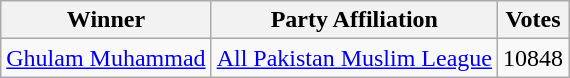<table class="wikitable">
<tr>
<th>Winner</th>
<th>Party Affiliation</th>
<th>Votes</th>
</tr>
<tr>
<td><a href='#'>Ghulam Muhammad</a></td>
<td><a href='#'>All Pakistan Muslim League</a></td>
<td>10848</td>
</tr>
</table>
